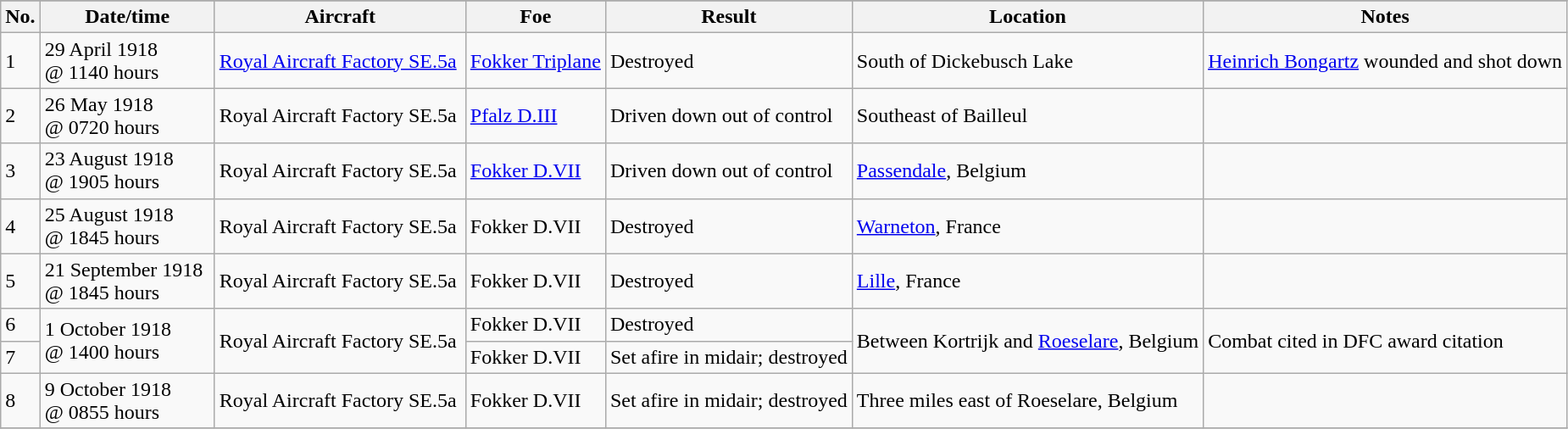<table class="wikitable">
<tr>
</tr>
<tr>
<th>No.</th>
<th width="130">Date/time</th>
<th width="190">Aircraft</th>
<th>Foe</th>
<th>Result</th>
<th>Location</th>
<th>Notes</th>
</tr>
<tr>
<td>1</td>
<td>29 April 1918<br>@ 1140 hours</td>
<td><a href='#'>Royal Aircraft Factory SE.5a</a></td>
<td><a href='#'>Fokker Triplane</a></td>
<td>Destroyed</td>
<td>South of Dickebusch Lake</td>
<td><a href='#'>Heinrich Bongartz</a> wounded and shot down</td>
</tr>
<tr>
<td>2</td>
<td>26 May 1918<br>@ 0720 hours</td>
<td>Royal Aircraft Factory SE.5a</td>
<td><a href='#'>Pfalz D.III</a></td>
<td>Driven down out of control</td>
<td>Southeast of Bailleul</td>
<td></td>
</tr>
<tr>
<td>3</td>
<td>23 August 1918<br>@ 1905 hours</td>
<td>Royal Aircraft Factory SE.5a</td>
<td><a href='#'>Fokker D.VII</a></td>
<td>Driven down out of control</td>
<td><a href='#'>Passendale</a>, Belgium</td>
<td></td>
</tr>
<tr>
<td>4</td>
<td>25 August 1918<br>@ 1845 hours</td>
<td>Royal Aircraft Factory SE.5a</td>
<td>Fokker D.VII</td>
<td>Destroyed</td>
<td><a href='#'>Warneton</a>, France</td>
<td></td>
</tr>
<tr>
<td>5</td>
<td>21 September 1918<br>@ 1845 hours</td>
<td>Royal Aircraft Factory SE.5a</td>
<td>Fokker D.VII</td>
<td>Destroyed</td>
<td><a href='#'>Lille</a>, France</td>
<td></td>
</tr>
<tr>
<td>6</td>
<td rowspan="2">1 October 1918<br>@ 1400 hours</td>
<td rowspan="2">Royal Aircraft Factory SE.5a</td>
<td>Fokker D.VII</td>
<td>Destroyed</td>
<td rowspan="2">Between Kortrijk and <a href='#'>Roeselare</a>, Belgium</td>
<td rowspan="2">Combat cited in DFC award citation</td>
</tr>
<tr>
<td>7</td>
<td>Fokker D.VII</td>
<td>Set afire in midair; destroyed</td>
</tr>
<tr>
<td>8</td>
<td>9 October 1918<br>@ 0855 hours</td>
<td>Royal Aircraft Factory SE.5a</td>
<td>Fokker D.VII</td>
<td>Set afire in midair; destroyed</td>
<td>Three miles east of Roeselare, Belgium</td>
<td></td>
</tr>
<tr>
</tr>
</table>
